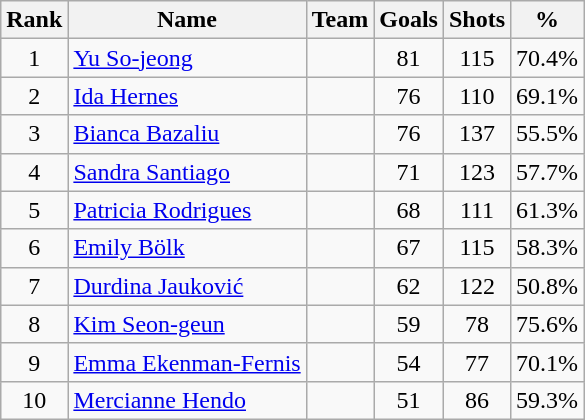<table class="wikitable" style="text-align: center;">
<tr>
<th>Rank</th>
<th>Name</th>
<th>Team</th>
<th>Goals</th>
<th>Shots</th>
<th>%</th>
</tr>
<tr>
<td>1</td>
<td align="left"><a href='#'>Yu So-jeong</a></td>
<td align="left"></td>
<td>81</td>
<td>115</td>
<td>70.4%</td>
</tr>
<tr>
<td>2</td>
<td align="left"><a href='#'>Ida Hernes</a></td>
<td align="left"></td>
<td>76</td>
<td>110</td>
<td>69.1%</td>
</tr>
<tr>
<td>3</td>
<td align="left"><a href='#'>Bianca Bazaliu</a></td>
<td align="left"></td>
<td>76</td>
<td>137</td>
<td>55.5%</td>
</tr>
<tr>
<td>4</td>
<td align="left"><a href='#'>Sandra Santiago</a></td>
<td align="left"></td>
<td>71</td>
<td>123</td>
<td>57.7%</td>
</tr>
<tr>
<td>5</td>
<td align="left"><a href='#'>Patricia Rodrigues</a></td>
<td align="left"></td>
<td>68</td>
<td>111</td>
<td>61.3%</td>
</tr>
<tr>
<td>6</td>
<td align="left"><a href='#'>Emily Bölk</a></td>
<td align="left"></td>
<td>67</td>
<td>115</td>
<td>58.3%</td>
</tr>
<tr>
<td>7</td>
<td align="left"><a href='#'>Durdina Jauković</a></td>
<td align="left"></td>
<td>62</td>
<td>122</td>
<td>50.8%</td>
</tr>
<tr>
<td>8</td>
<td align="left"><a href='#'>Kim Seon-geun</a></td>
<td align="left"></td>
<td>59</td>
<td>78</td>
<td>75.6%</td>
</tr>
<tr>
<td>9</td>
<td align="left"><a href='#'>Emma Ekenman-Fernis</a></td>
<td align="left"></td>
<td>54</td>
<td>77</td>
<td>70.1%</td>
</tr>
<tr>
<td>10</td>
<td align="left"><a href='#'>Mercianne Hendo</a></td>
<td align="left"></td>
<td>51</td>
<td>86</td>
<td>59.3%</td>
</tr>
</table>
